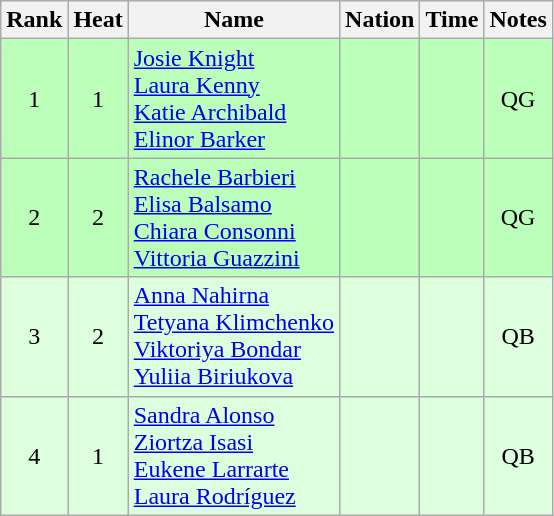<table class="wikitable sortable" style="text-align:center">
<tr>
<th>Rank</th>
<th>Heat</th>
<th>Name</th>
<th>Nation</th>
<th>Time</th>
<th>Notes</th>
</tr>
<tr bgcolor=bbffbb>
<td>1</td>
<td>1</td>
<td align=left><a href='#'>Josie Knight</a><br><a href='#'>Laura Kenny</a><br><a href='#'>Katie Archibald</a><br><a href='#'>Elinor Barker</a></td>
<td align=left></td>
<td></td>
<td>QG</td>
</tr>
<tr bgcolor=bbffbb>
<td>2</td>
<td>2</td>
<td align=left><a href='#'>Rachele Barbieri</a><br><a href='#'>Elisa Balsamo</a><br><a href='#'>Chiara Consonni</a><br><a href='#'>Vittoria Guazzini</a></td>
<td align=left></td>
<td></td>
<td>QG</td>
</tr>
<tr bgcolor=ddffdd>
<td>3</td>
<td>2</td>
<td align=left><a href='#'>Anna Nahirna</a><br><a href='#'>Tetyana Klimchenko</a><br><a href='#'>Viktoriya Bondar</a><br><a href='#'>Yuliia Biriukova</a></td>
<td align=left></td>
<td></td>
<td>QB</td>
</tr>
<tr bgcolor=ddffdd>
<td>4</td>
<td>1</td>
<td align=left><a href='#'>Sandra Alonso</a><br><a href='#'>Ziortza Isasi</a><br><a href='#'>Eukene Larrarte</a><br><a href='#'>Laura Rodríguez</a></td>
<td align=left></td>
<td></td>
<td>QB</td>
</tr>
</table>
